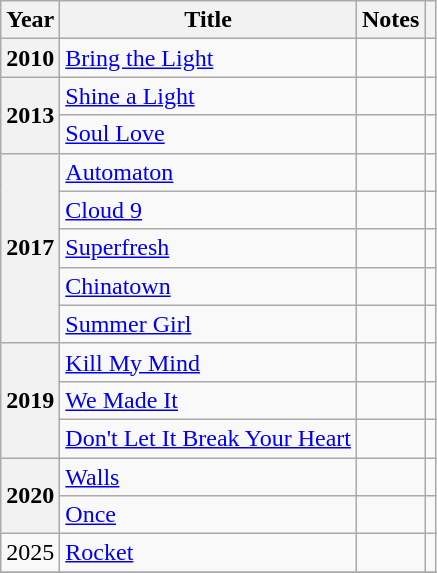<table class="wikitable plainrowheaders sortable">
<tr>
<th scope="col">Year</th>
<th scope="col">Title</th>
<th scope="col" class="unsortable">Notes</th>
<th scope="col" class="unsortable"></th>
</tr>
<tr>
<th scope="row">2010</th>
<td><a href='#'>Bring the Light</a></td>
<td></td>
<td style="text-align:center;"></td>
</tr>
<tr>
<th scope="row" rowspan="2">2013</th>
<td><a href='#'>Shine a Light</a></td>
<td></td>
<td style="text-align:center;"></td>
</tr>
<tr>
<td><a href='#'>Soul Love</a></td>
<td></td>
<td style="text-align:center;"></td>
</tr>
<tr>
<th scope="row" rowspan="5">2017</th>
<td><a href='#'>Automaton</a></td>
<td></td>
<td style="text-align:center;"></td>
</tr>
<tr>
<td><a href='#'>Cloud 9</a></td>
<td></td>
<td style="text-align:center;"></td>
</tr>
<tr>
<td><a href='#'>Superfresh</a></td>
<td></td>
<td style="text-align:center;"></td>
</tr>
<tr>
<td><a href='#'>Chinatown</a></td>
<td></td>
<td style="text-align:center;"></td>
</tr>
<tr>
<td><a href='#'>Summer Girl</a></td>
<td></td>
<td style="text-align:center;"></td>
</tr>
<tr>
<th scope="row" rowspan="3">2019</th>
<td><a href='#'>Kill My Mind</a></td>
<td></td>
<td style="text-align:center;"></td>
</tr>
<tr>
<td><a href='#'>We Made It</a></td>
<td></td>
<td style="text-align:center;"></td>
</tr>
<tr>
<td><a href='#'>Don't Let It Break Your Heart</a></td>
<td></td>
<td style="text-align:center;"></td>
</tr>
<tr>
<th scope="row" rowspan="2">2020</th>
<td><a href='#'>Walls</a></td>
<td></td>
<td style="text-align:center;"></td>
</tr>
<tr>
<td><a href='#'>Once</a></td>
<td></td>
<td style="text-align:center;"></td>
</tr>
<tr>
<td>2025</td>
<td><a href='#'>Rocket</a></td>
<td></td>
<td style="text-align:center;"></td>
</tr>
<tr>
</tr>
</table>
